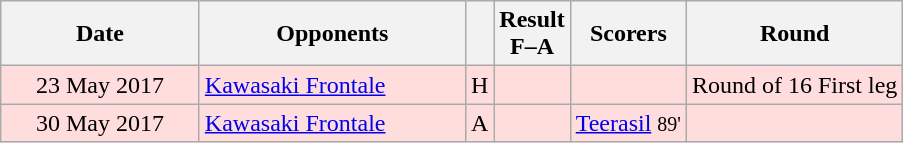<table class="wikitable" style="text-align:center">
<tr>
<th width="125">Date</th>
<th width="170">Opponents</th>
<th></th>
<th>Result<br>F–A</th>
<th>Scorers</th>
<th>Round</th>
</tr>
<tr bgcolor="#ffdddd">
<td>23 May 2017</td>
<td align="left"> <a href='#'>Kawasaki Frontale</a></td>
<td>H</td>
<td></td>
<td></td>
<td>Round of 16 First leg</td>
</tr>
<tr bgcolor="#ffdddd">
<td>30 May 2017</td>
<td align="left"> <a href='#'>Kawasaki Frontale</a></td>
<td>A</td>
<td nowrap><br></td>
<td><a href='#'>Teerasil</a> <small>89'</small></td>
<td></td>
</tr>
</table>
